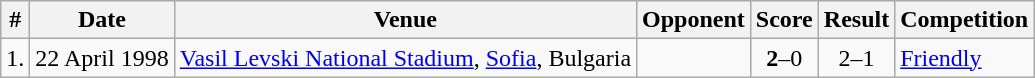<table class="wikitable">
<tr>
<th>#</th>
<th>Date</th>
<th>Venue</th>
<th>Opponent</th>
<th>Score</th>
<th>Result</th>
<th>Competition</th>
</tr>
<tr>
<td>1.</td>
<td>22 April 1998</td>
<td><a href='#'>Vasil Levski National Stadium</a>, <a href='#'>Sofia</a>, Bulgaria</td>
<td></td>
<td align=center><strong>2</strong>–0</td>
<td align=center>2–1</td>
<td><a href='#'>Friendly</a></td>
</tr>
</table>
